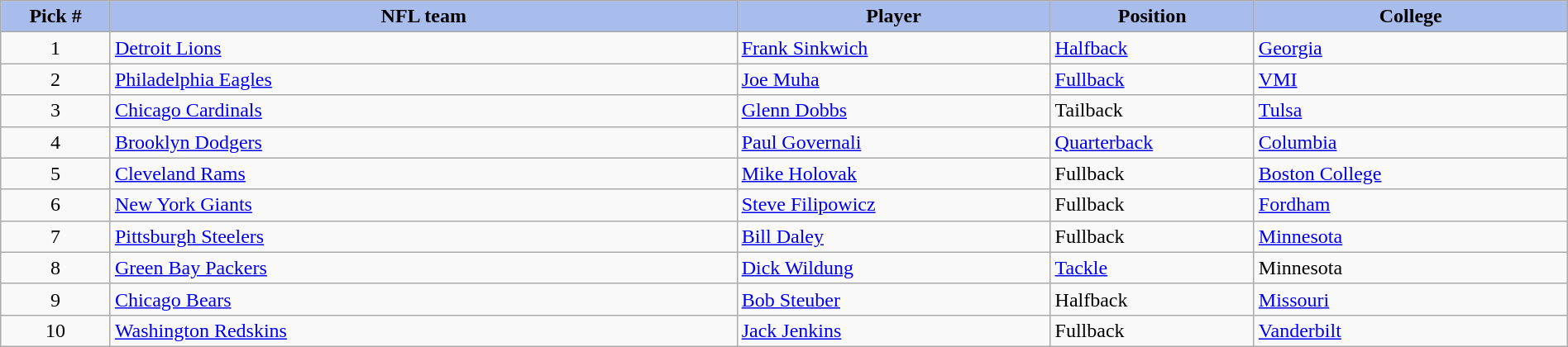<table class="wikitable sortable sortable" style="width: 100%">
<tr>
<th style="background:#A8BDEC;" width=7%>Pick #</th>
<th width=40% style="background:#A8BDEC;">NFL team</th>
<th width=20% style="background:#A8BDEC;">Player</th>
<th width=13% style="background:#A8BDEC;">Position</th>
<th style="background:#A8BDEC;">College</th>
</tr>
<tr>
<td align=center>1</td>
<td><a href='#'>Detroit Lions</a></td>
<td><a href='#'>Frank Sinkwich</a></td>
<td><a href='#'>Halfback</a></td>
<td><a href='#'>Georgia</a></td>
</tr>
<tr>
<td align=center>2</td>
<td><a href='#'>Philadelphia Eagles</a></td>
<td><a href='#'>Joe Muha</a></td>
<td><a href='#'>Fullback</a></td>
<td><a href='#'>VMI</a></td>
</tr>
<tr>
<td align=center>3</td>
<td><a href='#'>Chicago Cardinals</a></td>
<td><a href='#'>Glenn Dobbs</a></td>
<td>Tailback</td>
<td><a href='#'>Tulsa</a></td>
</tr>
<tr>
<td align=center>4</td>
<td><a href='#'>Brooklyn Dodgers</a></td>
<td><a href='#'>Paul Governali</a></td>
<td><a href='#'>Quarterback</a></td>
<td><a href='#'>Columbia</a></td>
</tr>
<tr>
<td align=center>5</td>
<td><a href='#'>Cleveland Rams</a></td>
<td><a href='#'>Mike Holovak</a></td>
<td>Fullback</td>
<td><a href='#'>Boston College</a></td>
</tr>
<tr>
<td align=center>6</td>
<td><a href='#'>New York Giants</a></td>
<td><a href='#'>Steve Filipowicz</a></td>
<td>Fullback</td>
<td><a href='#'>Fordham</a></td>
</tr>
<tr>
<td align=center>7</td>
<td><a href='#'>Pittsburgh Steelers</a></td>
<td><a href='#'>Bill Daley</a></td>
<td>Fullback</td>
<td><a href='#'>Minnesota</a></td>
</tr>
<tr>
<td align=center>8</td>
<td><a href='#'>Green Bay Packers</a></td>
<td><a href='#'>Dick Wildung</a></td>
<td><a href='#'>Tackle</a></td>
<td>Minnesota</td>
</tr>
<tr>
<td align=center>9</td>
<td><a href='#'>Chicago Bears</a></td>
<td><a href='#'>Bob Steuber</a></td>
<td>Halfback</td>
<td><a href='#'>Missouri</a></td>
</tr>
<tr>
<td align=center>10</td>
<td><a href='#'>Washington Redskins</a></td>
<td><a href='#'>Jack Jenkins</a></td>
<td>Fullback</td>
<td><a href='#'>Vanderbilt</a></td>
</tr>
</table>
